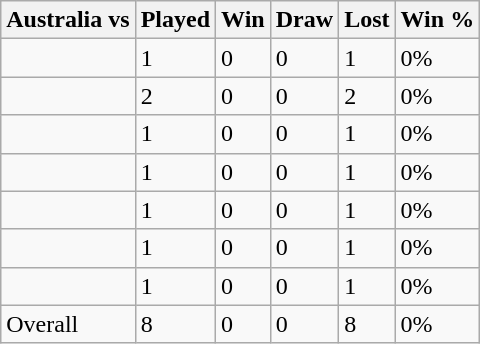<table class="wikitable">
<tr>
<th>Australia vs</th>
<th>Played</th>
<th>Win</th>
<th>Draw</th>
<th>Lost</th>
<th>Win %</th>
</tr>
<tr>
<td></td>
<td>1</td>
<td>0</td>
<td>0</td>
<td>1</td>
<td>0%</td>
</tr>
<tr>
<td></td>
<td>2</td>
<td>0</td>
<td>0</td>
<td>2</td>
<td>0%</td>
</tr>
<tr>
<td></td>
<td>1</td>
<td>0</td>
<td>0</td>
<td>1</td>
<td>0%</td>
</tr>
<tr>
<td></td>
<td>1</td>
<td>0</td>
<td>0</td>
<td>1</td>
<td>0%</td>
</tr>
<tr>
<td></td>
<td>1</td>
<td>0</td>
<td>0</td>
<td>1</td>
<td>0%</td>
</tr>
<tr>
<td></td>
<td>1</td>
<td>0</td>
<td>0</td>
<td>1</td>
<td>0%</td>
</tr>
<tr>
<td></td>
<td>1</td>
<td>0</td>
<td>0</td>
<td>1</td>
<td>0%</td>
</tr>
<tr>
<td>Overall</td>
<td>8</td>
<td>0</td>
<td>0</td>
<td>8</td>
<td>0%</td>
</tr>
</table>
